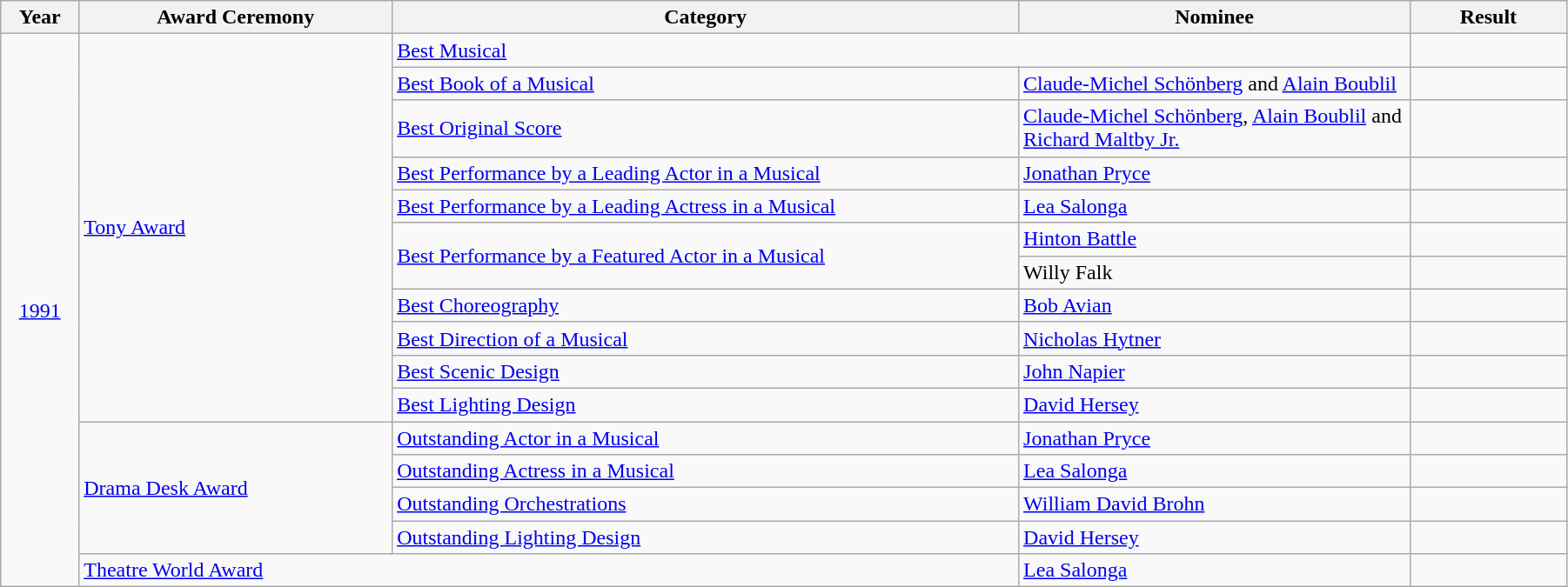<table class="wikitable" width="95%">
<tr>
<th width="5%">Year</th>
<th width="20%">Award Ceremony</th>
<th width="40%">Category</th>
<th width="25%">Nominee</th>
<th width="10%">Result</th>
</tr>
<tr>
<td rowspan=16 align="center"><a href='#'>1991</a></td>
<td rowspan=11><a href='#'>Tony Award</a></td>
<td colspan=2><a href='#'>Best Musical</a></td>
<td></td>
</tr>
<tr>
<td><a href='#'>Best Book of a Musical</a></td>
<td><a href='#'>Claude-Michel Schönberg</a> and <a href='#'>Alain Boublil</a></td>
<td></td>
</tr>
<tr>
<td><a href='#'>Best Original Score</a></td>
<td><a href='#'>Claude-Michel Schönberg</a>, <a href='#'>Alain Boublil</a> and <a href='#'>Richard Maltby Jr.</a></td>
<td></td>
</tr>
<tr>
<td><a href='#'>Best Performance by a Leading Actor in a Musical</a></td>
<td><a href='#'>Jonathan Pryce</a></td>
<td></td>
</tr>
<tr>
<td><a href='#'>Best Performance by a Leading Actress in a Musical</a></td>
<td><a href='#'>Lea Salonga</a></td>
<td></td>
</tr>
<tr>
<td rowspan=2><a href='#'>Best Performance by a Featured Actor in a Musical</a></td>
<td><a href='#'>Hinton Battle</a></td>
<td></td>
</tr>
<tr>
<td>Willy Falk</td>
<td></td>
</tr>
<tr>
<td><a href='#'>Best Choreography</a></td>
<td><a href='#'>Bob Avian</a></td>
<td></td>
</tr>
<tr>
<td><a href='#'>Best Direction of a Musical</a></td>
<td><a href='#'>Nicholas Hytner</a></td>
<td></td>
</tr>
<tr>
<td><a href='#'>Best Scenic Design</a></td>
<td><a href='#'>John Napier</a></td>
<td></td>
</tr>
<tr>
<td><a href='#'>Best Lighting Design</a></td>
<td><a href='#'>David Hersey</a></td>
<td></td>
</tr>
<tr>
<td rowspan=4><a href='#'>Drama Desk Award</a></td>
<td><a href='#'>Outstanding Actor in a Musical</a></td>
<td><a href='#'>Jonathan Pryce</a></td>
<td></td>
</tr>
<tr>
<td><a href='#'>Outstanding Actress in a Musical</a></td>
<td><a href='#'>Lea Salonga</a></td>
<td></td>
</tr>
<tr>
<td><a href='#'>Outstanding Orchestrations</a></td>
<td><a href='#'>William David Brohn</a></td>
<td></td>
</tr>
<tr>
<td><a href='#'>Outstanding Lighting Design</a></td>
<td><a href='#'>David Hersey</a></td>
<td></td>
</tr>
<tr>
<td colspan=2><a href='#'>Theatre World Award</a></td>
<td><a href='#'>Lea Salonga</a></td>
<td></td>
</tr>
</table>
